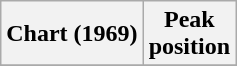<table class="wikitable sortable">
<tr>
<th align="left">Chart (1969)</th>
<th align="center">Peak<br>position</th>
</tr>
<tr>
</tr>
</table>
